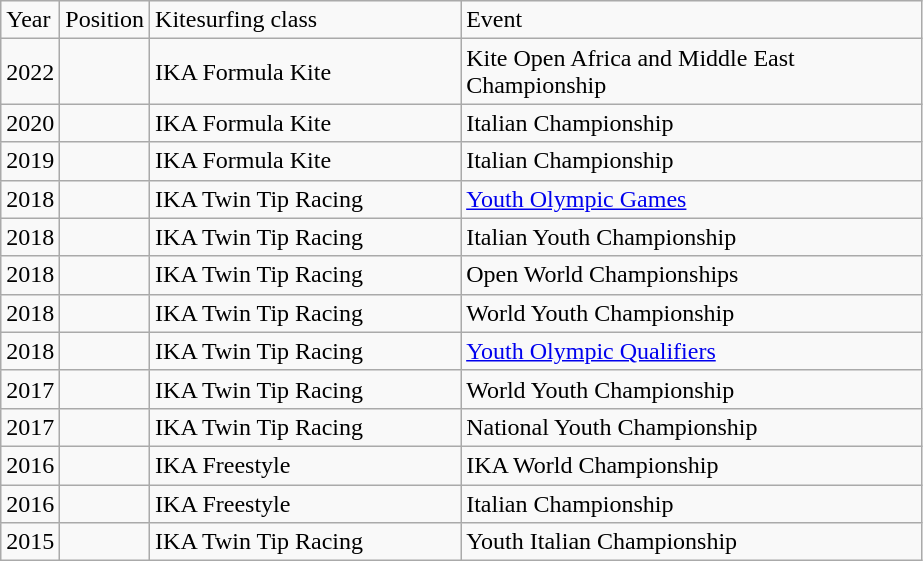<table class="wikitable">
<tr>
<td width="30">Year</td>
<td width="20">Position</td>
<td width="200">Kitesurfing class</td>
<td width="300">Event</td>
</tr>
<tr>
<td>2022</td>
<td align="center"></td>
<td>IKA Formula Kite</td>
<td> Kite Open Africa and Middle East Championship</td>
</tr>
<tr>
<td>2020</td>
<td align="center"></td>
<td>IKA Formula Kite</td>
<td> Italian Championship</td>
</tr>
<tr>
<td>2019</td>
<td align="center"></td>
<td>IKA Formula Kite</td>
<td> Italian Championship</td>
</tr>
<tr>
<td>2018</td>
<td align="center"></td>
<td>IKA Twin Tip Racing</td>
<td> <a href='#'>Youth Olympic Games</a></td>
</tr>
<tr>
<td>2018</td>
<td align="center"></td>
<td>IKA Twin Tip Racing</td>
<td> Italian Youth Championship</td>
</tr>
<tr>
<td>2018</td>
<td align="center"></td>
<td>IKA Twin Tip Racing</td>
<td> Open World Championships</td>
</tr>
<tr>
<td>2018</td>
<td align="center"></td>
<td>IKA Twin Tip Racing</td>
<td> World Youth Championship</td>
</tr>
<tr>
<td>2018</td>
<td align="center"></td>
<td>IKA Twin Tip Racing</td>
<td> <a href='#'>Youth Olympic Qualifiers</a></td>
</tr>
<tr>
<td>2017</td>
<td align="center"></td>
<td>IKA Twin Tip Racing</td>
<td> World Youth Championship</td>
</tr>
<tr>
<td>2017</td>
<td align="center"></td>
<td>IKA Twin Tip Racing</td>
<td> National Youth Championship</td>
</tr>
<tr>
<td>2016</td>
<td align="center"></td>
<td>IKA Freestyle</td>
<td> IKA World Championship</td>
</tr>
<tr>
<td>2016</td>
<td align="center"></td>
<td>IKA Freestyle</td>
<td> Italian Championship</td>
</tr>
<tr>
<td>2015</td>
<td align="center"></td>
<td>IKA Twin Tip Racing</td>
<td> Youth Italian Championship</td>
</tr>
</table>
